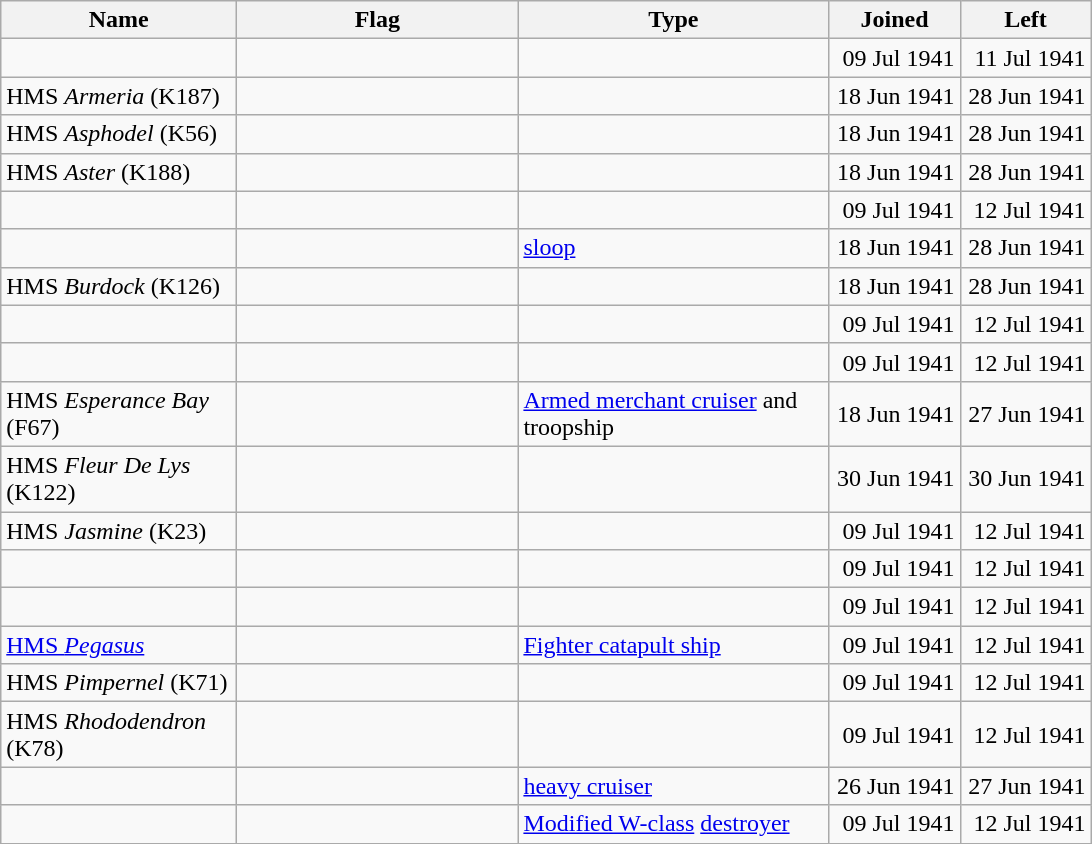<table class="wikitable sortable">
<tr>
<th scope="col" width="150px">Name</th>
<th scope="col" width="180px">Flag</th>
<th width="200px">Type</th>
<th width="80px">Joined</th>
<th width="80px">Left</th>
</tr>
<tr>
<td align="left"></td>
<td align="left"></td>
<td align="left"></td>
<td align="right">09 Jul 1941</td>
<td align="right">11 Jul 1941</td>
</tr>
<tr>
<td align="left">HMS <em>Armeria</em> (K187)</td>
<td align="left"></td>
<td align="left"></td>
<td align="right">18 Jun 1941</td>
<td align="right">28 Jun 1941</td>
</tr>
<tr>
<td align="left">HMS <em>Asphodel</em> (K56)</td>
<td align="left"></td>
<td align="left"></td>
<td align="right">18 Jun 1941</td>
<td align="right">28 Jun 1941</td>
</tr>
<tr>
<td align="left">HMS <em>Aster</em> (K188)</td>
<td align="left"></td>
<td align="left"></td>
<td align="right">18 Jun 1941</td>
<td align="right">28 Jun 1941</td>
</tr>
<tr>
<td align="left"></td>
<td align="left"></td>
<td align="left"></td>
<td align="right">09 Jul 1941</td>
<td align="right">12 Jul 1941</td>
</tr>
<tr>
<td align="left"></td>
<td align="left"></td>
<td align="left"> <a href='#'>sloop</a></td>
<td align="right">18 Jun 1941</td>
<td align="right">28 Jun 1941</td>
</tr>
<tr>
<td align="left">HMS <em>Burdock</em> (K126)</td>
<td align="left"></td>
<td align="left"></td>
<td align="right">18 Jun 1941</td>
<td align="right">28 Jun 1941</td>
</tr>
<tr>
<td align="left"></td>
<td align="left"></td>
<td align="left"></td>
<td align="right">09 Jul 1941</td>
<td align="right">12 Jul 1941</td>
</tr>
<tr>
<td align="left"></td>
<td align="left"></td>
<td align="left"></td>
<td align="right">09 Jul 1941</td>
<td align="right">12 Jul 1941</td>
</tr>
<tr>
<td align="left">HMS <em>Esperance Bay</em> (F67)</td>
<td align="left"></td>
<td align="left"><a href='#'>Armed merchant cruiser</a> and troopship</td>
<td align="right">18 Jun 1941</td>
<td align="right">27 Jun 1941</td>
</tr>
<tr>
<td align="left">HMS <em>Fleur De Lys</em> (K122)</td>
<td align="left"></td>
<td align="left"></td>
<td align="right">30 Jun 1941</td>
<td align="right">30 Jun 1941</td>
</tr>
<tr>
<td align="left">HMS <em>Jasmine</em> (K23)</td>
<td align="left"></td>
<td align="left"></td>
<td align="right">09 Jul 1941</td>
<td align="right">12 Jul 1941</td>
</tr>
<tr>
<td align="left"></td>
<td align="left"></td>
<td align="left"></td>
<td align="right">09 Jul 1941</td>
<td align="right">12 Jul 1941</td>
</tr>
<tr>
<td align="left"></td>
<td align="left"></td>
<td align="left"></td>
<td align="right">09 Jul 1941</td>
<td align="right">12 Jul 1941</td>
</tr>
<tr>
<td align="left"><a href='#'>HMS <em>Pegasus</em></a></td>
<td align="left"></td>
<td align="left"><a href='#'>Fighter catapult ship</a></td>
<td align="right">09 Jul 1941</td>
<td align="right">12 Jul 1941</td>
</tr>
<tr>
<td align="left">HMS <em>Pimpernel</em> (K71)</td>
<td align="left"></td>
<td align="left"></td>
<td align="right">09 Jul 1941</td>
<td align="right">12 Jul 1941</td>
</tr>
<tr>
<td align="left">HMS <em>Rhododendron</em> (K78)</td>
<td align="left"></td>
<td align="left"></td>
<td align="right">09 Jul 1941</td>
<td align="right">12 Jul 1941</td>
</tr>
<tr>
<td align="left"></td>
<td align="left"></td>
<td align="left"> <a href='#'>heavy cruiser</a></td>
<td align="right">26 Jun 1941</td>
<td align="right">27 Jun 1941</td>
</tr>
<tr>
<td align="left"></td>
<td align="left"></td>
<td align="left"><a href='#'>Modified W-class</a> <a href='#'>destroyer</a></td>
<td align="right">09 Jul 1941</td>
<td align="right">12 Jul 1941</td>
</tr>
<tr>
</tr>
</table>
